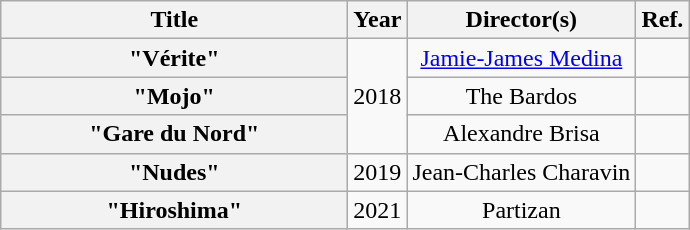<table class="wikitable plainrowheaders" style="text-align:center;">
<tr>
<th scope="col" style="width:14em;">Title</th>
<th scope="col">Year</th>
<th scope="col">Director(s)</th>
<th>Ref.</th>
</tr>
<tr>
<th scope="row">"Vérite"</th>
<td rowspan="3">2018</td>
<td><a href='#'>Jamie-James Medina</a></td>
<td></td>
</tr>
<tr>
<th scope="row">"Mojo"</th>
<td>The Bardos</td>
<td></td>
</tr>
<tr>
<th scope="row">"Gare du Nord"</th>
<td>Alexandre Brisa</td>
<td></td>
</tr>
<tr>
<th scope="row">"Nudes"</th>
<td>2019</td>
<td>Jean-Charles Charavin</td>
<td></td>
</tr>
<tr>
<th scope="row">"Hiroshima"</th>
<td>2021</td>
<td>Partizan</td>
<td></td>
</tr>
</table>
